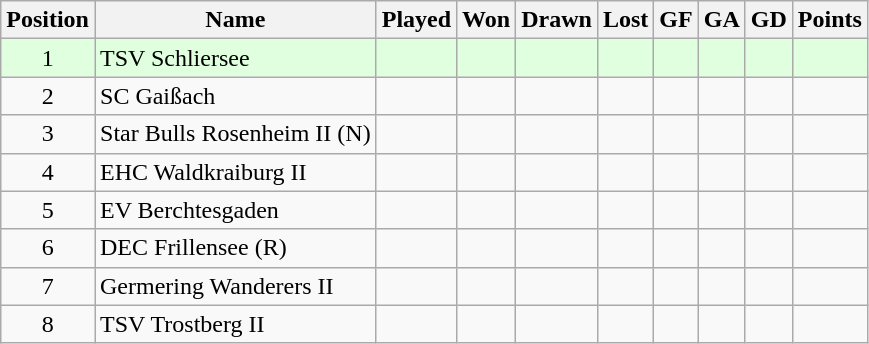<table class="wikitable">
<tr align="center">
<th>Position</th>
<th>Name</th>
<th>Played</th>
<th>Won</th>
<th>Drawn</th>
<th>Lost</th>
<th>GF</th>
<th>GA</th>
<th>GD</th>
<th>Points</th>
</tr>
<tr align="center" bgcolor="#dfffdf">
<td>1</td>
<td align="left">TSV Schliersee</td>
<td></td>
<td></td>
<td></td>
<td></td>
<td></td>
<td></td>
<td></td>
<td></td>
</tr>
<tr align="center">
<td>2</td>
<td align="left">SC Gaißach</td>
<td></td>
<td></td>
<td></td>
<td></td>
<td></td>
<td></td>
<td></td>
<td></td>
</tr>
<tr align="center">
<td>3</td>
<td align="left">Star Bulls Rosenheim II (N)</td>
<td></td>
<td></td>
<td></td>
<td></td>
<td></td>
<td></td>
<td></td>
<td></td>
</tr>
<tr align="center">
<td>4</td>
<td align="left">EHC Waldkraiburg II</td>
<td></td>
<td></td>
<td></td>
<td></td>
<td></td>
<td></td>
<td></td>
<td></td>
</tr>
<tr align="center">
<td>5</td>
<td align="left">EV Berchtesgaden</td>
<td></td>
<td></td>
<td></td>
<td></td>
<td></td>
<td></td>
<td></td>
<td></td>
</tr>
<tr align="center">
<td>6</td>
<td align="left">DEC Frillensee (R)</td>
<td></td>
<td></td>
<td></td>
<td></td>
<td></td>
<td></td>
<td></td>
<td></td>
</tr>
<tr align="center">
<td>7</td>
<td align="left">Germering Wanderers II</td>
<td></td>
<td></td>
<td></td>
<td></td>
<td></td>
<td></td>
<td></td>
<td></td>
</tr>
<tr align="center">
<td>8</td>
<td align="left">TSV Trostberg II</td>
<td></td>
<td></td>
<td></td>
<td></td>
<td></td>
<td></td>
<td></td>
<td></td>
</tr>
</table>
